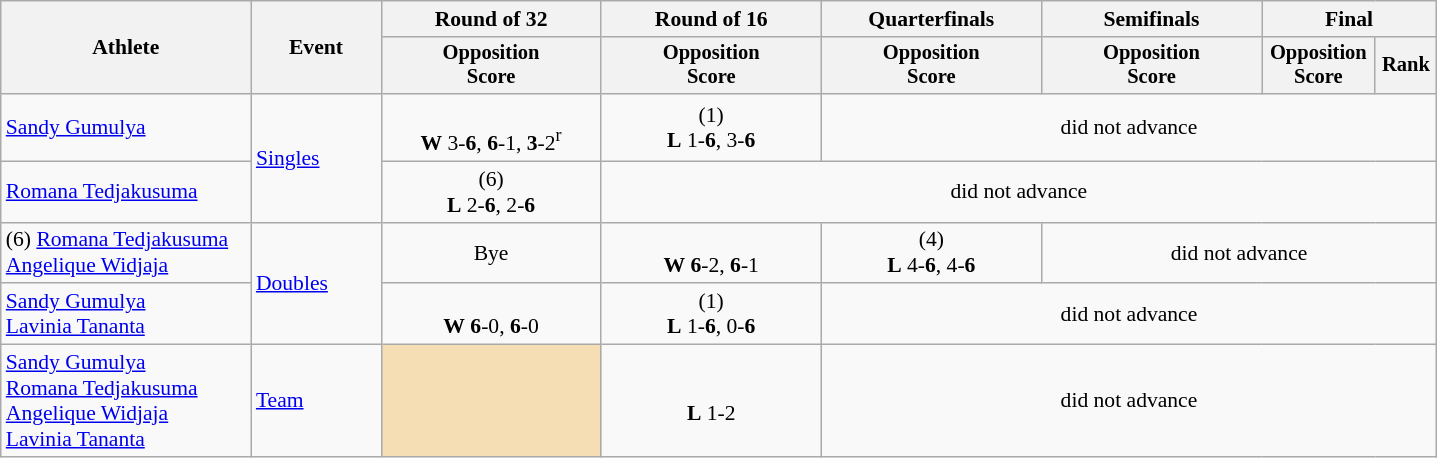<table class="wikitable" style="font-size:90%; text-align:center">
<tr>
<th width="160" rowspan="2">Athlete</th>
<th width="80" rowspan="2">Event</th>
<th width="140">Round of 32</th>
<th width="140">Round of 16</th>
<th width="140">Quarterfinals</th>
<th width="140">Semifinals</th>
<th width="110" colspan="2">Final</th>
</tr>
<tr style="font-size:95%">
<th>Opposition<br>Score</th>
<th>Opposition<br>Score</th>
<th>Opposition<br>Score</th>
<th>Opposition<br>Score</th>
<th>Opposition<br>Score</th>
<th>Rank</th>
</tr>
<tr>
<td align=left><a href='#'>Sandy Gumulya</a></td>
<td align=left rowspan=2><a href='#'>Singles</a></td>
<td align="center"> <br> <strong>W</strong> 3-<strong>6</strong>, <strong>6</strong>-1, <strong>3</strong>-2<sup>r</sup></td>
<td align="center">(1)  <br> <strong>L</strong> 1-<strong>6</strong>, 3-<strong>6</strong></td>
<td align="center" colspan=4>did not advance</td>
</tr>
<tr>
<td align=left><a href='#'>Romana Tedjakusuma</a></td>
<td align="center">(6)  <br> <strong>L</strong> 2-<strong>6</strong>, 2-<strong>6</strong></td>
<td align="center" colspan=5>did not advance</td>
</tr>
<tr>
<td align=left>(6) <a href='#'>Romana Tedjakusuma</a> <br> <a href='#'>Angelique Widjaja</a></td>
<td align=left rowspan=2><a href='#'>Doubles</a></td>
<td align="center">Bye</td>
<td align="center"> <br> <strong>W</strong> <strong>6</strong>-2, <strong>6</strong>-1</td>
<td align="center">(4)  <br> <strong>L</strong> 4-<strong>6</strong>, 4-<strong>6</strong></td>
<td align="center" colspan=3>did not advance</td>
</tr>
<tr>
<td align=left><a href='#'>Sandy Gumulya</a> <br> <a href='#'>Lavinia Tananta</a></td>
<td align="center"> <br> <strong>W</strong> <strong>6</strong>-0, <strong>6</strong>-0</td>
<td align="center">(1)  <br> <strong>L</strong> 1-<strong>6</strong>, 0-<strong>6</strong></td>
<td align="center" colspan=4>did not advance</td>
</tr>
<tr>
<td align=left><a href='#'>Sandy Gumulya</a> <br> <a href='#'>Romana Tedjakusuma</a> <br> <a href='#'>Angelique Widjaja</a>  <br> <a href='#'>Lavinia Tananta</a></td>
<td align=left><a href='#'>Team</a></td>
<td bgcolor=wheat></td>
<td> <br><strong>L</strong> 1-2</td>
<td align="center" colspan=4>did not advance</td>
</tr>
</table>
